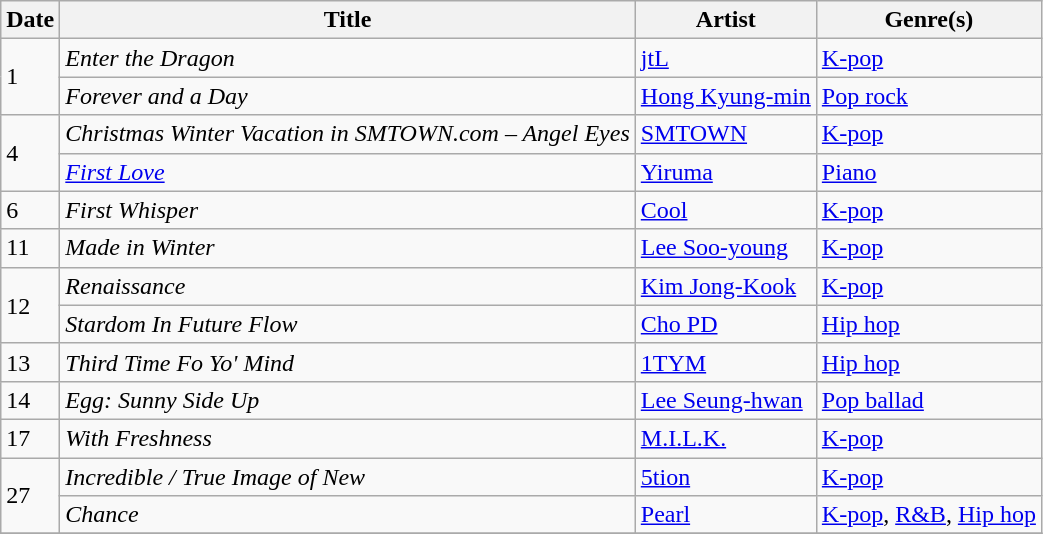<table class="wikitable" style="text-align: left;">
<tr>
<th>Date</th>
<th>Title</th>
<th>Artist</th>
<th>Genre(s)</th>
</tr>
<tr>
<td rowspan="2">1</td>
<td><em>Enter the Dragon</em></td>
<td><a href='#'>jtL</a></td>
<td><a href='#'>K-pop</a></td>
</tr>
<tr>
<td><em>Forever and a Day</em></td>
<td><a href='#'>Hong Kyung-min</a></td>
<td><a href='#'>Pop rock</a></td>
</tr>
<tr>
<td rowspan="2">4</td>
<td><em>Christmas Winter Vacation in SMTOWN.com – Angel Eyes</em></td>
<td><a href='#'>SMTOWN</a></td>
<td><a href='#'>K-pop</a></td>
</tr>
<tr>
<td><em><a href='#'>First Love</a></em></td>
<td><a href='#'>Yiruma</a></td>
<td><a href='#'>Piano</a></td>
</tr>
<tr>
<td>6</td>
<td><em>First Whisper</em></td>
<td><a href='#'>Cool</a></td>
<td><a href='#'>K-pop</a></td>
</tr>
<tr>
<td>11</td>
<td><em>Made in Winter</em></td>
<td><a href='#'>Lee Soo-young</a></td>
<td><a href='#'>K-pop</a></td>
</tr>
<tr>
<td rowspan="2">12</td>
<td><em>Renaissance</em></td>
<td><a href='#'>Kim Jong-Kook</a></td>
<td><a href='#'>K-pop</a></td>
</tr>
<tr>
<td><em>Stardom In Future Flow</em></td>
<td><a href='#'>Cho PD</a></td>
<td><a href='#'>Hip hop</a></td>
</tr>
<tr>
<td>13</td>
<td><em>Third Time Fo Yo' Mind</em></td>
<td><a href='#'>1TYM</a></td>
<td><a href='#'>Hip hop</a></td>
</tr>
<tr>
<td>14</td>
<td><em>Egg: Sunny Side Up</em></td>
<td><a href='#'>Lee Seung-hwan</a></td>
<td><a href='#'>Pop ballad</a></td>
</tr>
<tr>
<td>17</td>
<td><em>With Freshness</em></td>
<td><a href='#'>M.I.L.K.</a></td>
<td><a href='#'>K-pop</a></td>
</tr>
<tr>
<td rowspan="2">27</td>
<td><em>Incredible / True Image of New</em></td>
<td><a href='#'>5tion</a></td>
<td><a href='#'>K-pop</a></td>
</tr>
<tr>
<td><em>Chance</em></td>
<td><a href='#'>Pearl</a></td>
<td><a href='#'>K-pop</a>, <a href='#'>R&B</a>, <a href='#'>Hip hop</a></td>
</tr>
<tr>
</tr>
</table>
